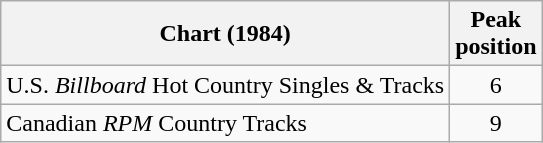<table class="wikitable sortable">
<tr>
<th align="left">Chart (1984)</th>
<th align="center">Peak<br>position</th>
</tr>
<tr>
<td align="left">U.S. <em>Billboard</em> Hot Country Singles & Tracks</td>
<td align="center">6</td>
</tr>
<tr>
<td align="left">Canadian <em>RPM</em> Country Tracks</td>
<td align="center">9</td>
</tr>
</table>
